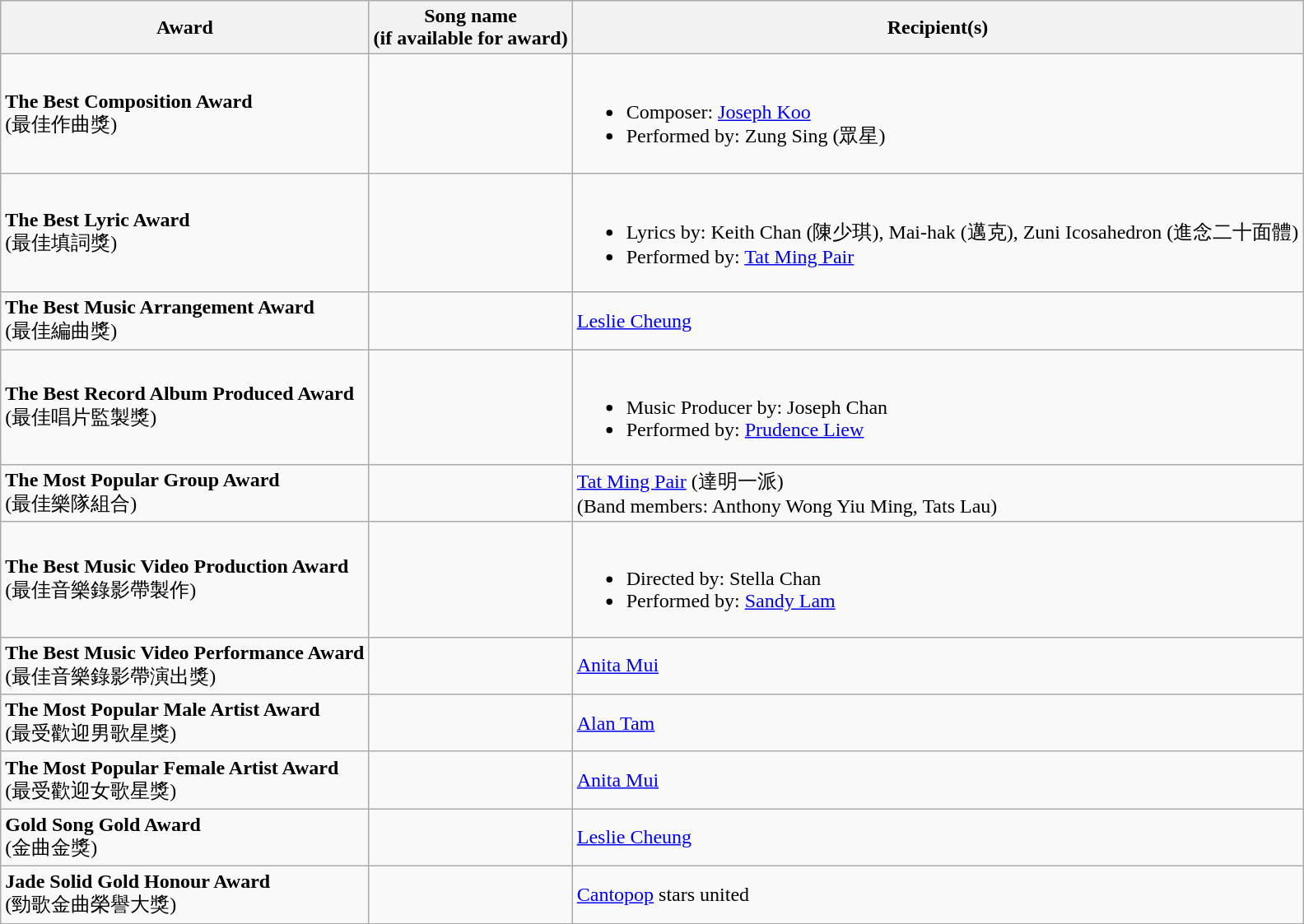<table class="wikitable">
<tr>
<th>Award</th>
<th>Song name<br>(if available for award)</th>
<th>Recipient(s)</th>
</tr>
<tr>
<td><strong>The Best Composition Award</strong><br>(最佳作曲獎)</td>
<td></td>
<td><br><ul><li>Composer: <a href='#'>Joseph Koo</a></li><li>Performed by: Zung Sing (眾星)</li></ul></td>
</tr>
<tr>
<td><strong>The Best Lyric Award</strong><br>(最佳填詞獎)</td>
<td></td>
<td><br><ul><li>Lyrics by: Keith Chan (陳少琪), Mai-hak (邁克), Zuni Icosahedron (進念二十面體)</li><li>Performed by: <a href='#'>Tat Ming Pair</a></li></ul></td>
</tr>
<tr>
<td><strong>The Best Music Arrangement Award</strong><br>(最佳編曲獎)</td>
<td></td>
<td><a href='#'>Leslie Cheung</a></td>
</tr>
<tr>
<td><strong>The Best Record Album Produced Award</strong><br>(最佳唱片監製獎)</td>
<td></td>
<td><br><ul><li>Music Producer by: Joseph Chan</li><li>Performed by: <a href='#'>Prudence Liew</a></li></ul></td>
</tr>
<tr>
<td><strong>The Most Popular Group Award</strong><br>(最佳樂隊組合)</td>
<td></td>
<td><a href='#'>Tat Ming Pair</a> (達明一派)<br>(Band members: Anthony Wong Yiu Ming, Tats Lau)</td>
</tr>
<tr>
<td><strong>The Best Music Video Production Award</strong><br>(最佳音樂錄影帶製作)</td>
<td></td>
<td><br><ul><li>Directed by: Stella Chan</li><li>Performed by: <a href='#'>Sandy Lam</a></li></ul></td>
</tr>
<tr>
<td><strong>The Best Music Video Performance Award</strong><br>(最佳音樂錄影帶演出獎)</td>
<td></td>
<td><a href='#'>Anita Mui</a></td>
</tr>
<tr>
<td><strong>The Most Popular Male Artist Award</strong><br>(最受歡迎男歌星獎)</td>
<td></td>
<td><a href='#'>Alan Tam</a></td>
</tr>
<tr>
<td><strong>The Most Popular Female Artist Award</strong><br>(最受歡迎女歌星獎)</td>
<td></td>
<td><a href='#'>Anita Mui</a></td>
</tr>
<tr>
<td><strong>Gold Song Gold Award</strong><br>(金曲金獎)</td>
<td></td>
<td><a href='#'>Leslie Cheung</a></td>
</tr>
<tr>
<td><strong>Jade Solid Gold Honour Award</strong><br>(勁歌金曲榮譽大獎)</td>
<td></td>
<td><a href='#'>Cantopop</a> stars united</td>
</tr>
<tr>
</tr>
</table>
